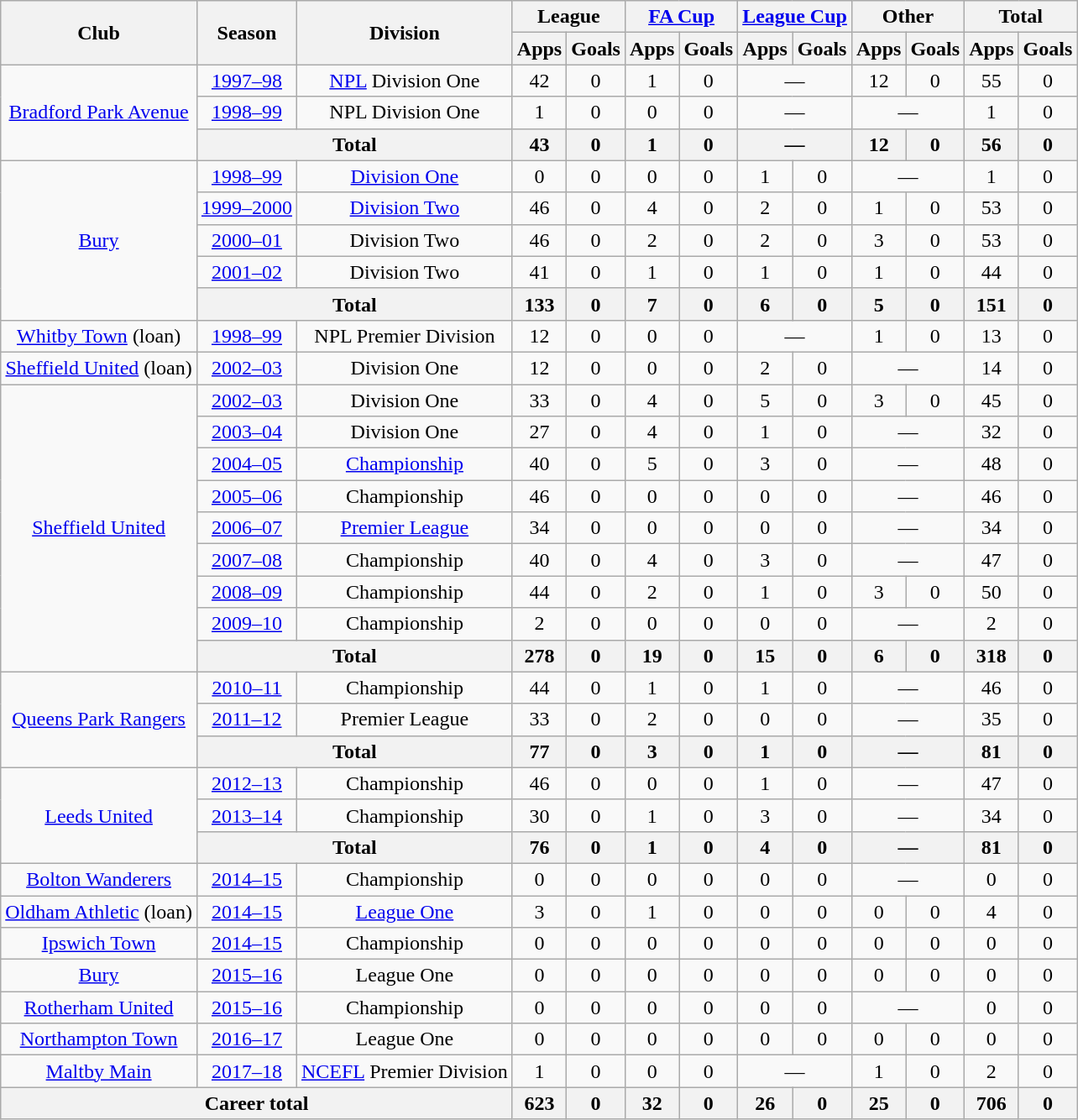<table class="wikitable" style="text-align:center">
<tr>
<th rowspan="2">Club</th>
<th rowspan="2">Season</th>
<th rowspan="2">Division</th>
<th colspan="2">League</th>
<th colspan="2"><a href='#'>FA Cup</a></th>
<th colspan="2"><a href='#'>League Cup</a></th>
<th colspan="2">Other</th>
<th colspan="2">Total</th>
</tr>
<tr>
<th>Apps</th>
<th>Goals</th>
<th>Apps</th>
<th>Goals</th>
<th>Apps</th>
<th>Goals</th>
<th>Apps</th>
<th>Goals</th>
<th>Apps</th>
<th>Goals</th>
</tr>
<tr>
<td rowspan="3"><a href='#'>Bradford Park Avenue</a></td>
<td><a href='#'>1997–98</a></td>
<td><a href='#'>NPL</a> Division One</td>
<td>42</td>
<td>0</td>
<td>1</td>
<td>0</td>
<td colspan="2">—</td>
<td>12</td>
<td>0</td>
<td>55</td>
<td>0</td>
</tr>
<tr>
<td><a href='#'>1998–99</a></td>
<td>NPL Division One</td>
<td>1</td>
<td>0</td>
<td>0</td>
<td>0</td>
<td colspan="2">—</td>
<td colspan="2">—</td>
<td>1</td>
<td>0</td>
</tr>
<tr>
<th colspan="2">Total</th>
<th>43</th>
<th>0</th>
<th>1</th>
<th>0</th>
<th colspan="2">—</th>
<th>12</th>
<th>0</th>
<th>56</th>
<th>0</th>
</tr>
<tr>
<td rowspan="5"><a href='#'>Bury</a></td>
<td><a href='#'>1998–99</a></td>
<td><a href='#'>Division One</a></td>
<td>0</td>
<td>0</td>
<td>0</td>
<td>0</td>
<td>1</td>
<td>0</td>
<td colspan="2">—</td>
<td>1</td>
<td>0</td>
</tr>
<tr>
<td><a href='#'>1999–2000</a></td>
<td><a href='#'>Division Two</a></td>
<td>46</td>
<td>0</td>
<td>4</td>
<td>0</td>
<td>2</td>
<td>0</td>
<td>1</td>
<td>0</td>
<td>53</td>
<td>0</td>
</tr>
<tr>
<td><a href='#'>2000–01</a></td>
<td>Division Two</td>
<td>46</td>
<td>0</td>
<td>2</td>
<td>0</td>
<td>2</td>
<td>0</td>
<td>3</td>
<td>0</td>
<td>53</td>
<td>0</td>
</tr>
<tr>
<td><a href='#'>2001–02</a></td>
<td>Division Two</td>
<td>41</td>
<td>0</td>
<td>1</td>
<td>0</td>
<td>1</td>
<td>0</td>
<td>1</td>
<td>0</td>
<td>44</td>
<td>0</td>
</tr>
<tr>
<th colspan="2">Total</th>
<th>133</th>
<th>0</th>
<th>7</th>
<th>0</th>
<th>6</th>
<th>0</th>
<th>5</th>
<th>0</th>
<th>151</th>
<th>0</th>
</tr>
<tr>
<td><a href='#'>Whitby Town</a> (loan)</td>
<td><a href='#'>1998–99</a></td>
<td>NPL Premier Division</td>
<td>12</td>
<td>0</td>
<td>0</td>
<td>0</td>
<td colspan="2">—</td>
<td>1</td>
<td>0</td>
<td>13</td>
<td>0</td>
</tr>
<tr>
<td><a href='#'>Sheffield United</a> (loan)</td>
<td><a href='#'>2002–03</a></td>
<td>Division One</td>
<td>12</td>
<td>0</td>
<td>0</td>
<td>0</td>
<td>2</td>
<td>0</td>
<td colspan="2">—</td>
<td>14</td>
<td>0</td>
</tr>
<tr>
<td rowspan="9"><a href='#'>Sheffield United</a></td>
<td><a href='#'>2002–03</a></td>
<td>Division One</td>
<td>33</td>
<td>0</td>
<td>4</td>
<td>0</td>
<td>5</td>
<td>0</td>
<td>3</td>
<td>0</td>
<td>45</td>
<td>0</td>
</tr>
<tr>
<td><a href='#'>2003–04</a></td>
<td>Division One</td>
<td>27</td>
<td>0</td>
<td>4</td>
<td>0</td>
<td>1</td>
<td>0</td>
<td colspan="2">—</td>
<td>32</td>
<td>0</td>
</tr>
<tr>
<td><a href='#'>2004–05</a></td>
<td><a href='#'>Championship</a></td>
<td>40</td>
<td>0</td>
<td>5</td>
<td>0</td>
<td>3</td>
<td>0</td>
<td colspan="2">—</td>
<td>48</td>
<td>0</td>
</tr>
<tr>
<td><a href='#'>2005–06</a></td>
<td>Championship</td>
<td>46</td>
<td>0</td>
<td>0</td>
<td>0</td>
<td>0</td>
<td>0</td>
<td colspan="2">—</td>
<td>46</td>
<td>0</td>
</tr>
<tr>
<td><a href='#'>2006–07</a></td>
<td><a href='#'>Premier League</a></td>
<td>34</td>
<td>0</td>
<td>0</td>
<td>0</td>
<td>0</td>
<td>0</td>
<td colspan="2">—</td>
<td>34</td>
<td>0</td>
</tr>
<tr>
<td><a href='#'>2007–08</a></td>
<td>Championship</td>
<td>40</td>
<td>0</td>
<td>4</td>
<td>0</td>
<td>3</td>
<td>0</td>
<td colspan="2">—</td>
<td>47</td>
<td>0</td>
</tr>
<tr>
<td><a href='#'>2008–09</a></td>
<td>Championship</td>
<td>44</td>
<td>0</td>
<td>2</td>
<td>0</td>
<td>1</td>
<td>0</td>
<td>3</td>
<td>0</td>
<td>50</td>
<td>0</td>
</tr>
<tr>
<td><a href='#'>2009–10</a></td>
<td>Championship</td>
<td>2</td>
<td>0</td>
<td>0</td>
<td>0</td>
<td>0</td>
<td>0</td>
<td colspan="2">—</td>
<td>2</td>
<td>0</td>
</tr>
<tr>
<th colspan="2">Total</th>
<th>278</th>
<th>0</th>
<th>19</th>
<th>0</th>
<th>15</th>
<th>0</th>
<th>6</th>
<th>0</th>
<th>318</th>
<th>0</th>
</tr>
<tr>
<td rowspan="3"><a href='#'>Queens Park Rangers</a></td>
<td><a href='#'>2010–11</a></td>
<td>Championship</td>
<td>44</td>
<td>0</td>
<td>1</td>
<td>0</td>
<td>1</td>
<td>0</td>
<td colspan="2">—</td>
<td>46</td>
<td>0</td>
</tr>
<tr>
<td><a href='#'>2011–12</a></td>
<td>Premier League</td>
<td>33</td>
<td>0</td>
<td>2</td>
<td>0</td>
<td>0</td>
<td>0</td>
<td colspan="2">—</td>
<td>35</td>
<td>0</td>
</tr>
<tr>
<th colspan="2">Total</th>
<th>77</th>
<th>0</th>
<th>3</th>
<th>0</th>
<th>1</th>
<th>0</th>
<th colspan="2">—</th>
<th>81</th>
<th>0</th>
</tr>
<tr>
<td rowspan="3"><a href='#'>Leeds United</a></td>
<td><a href='#'>2012–13</a></td>
<td>Championship</td>
<td>46</td>
<td>0</td>
<td>0</td>
<td>0</td>
<td>1</td>
<td>0</td>
<td colspan="2">—</td>
<td>47</td>
<td>0</td>
</tr>
<tr>
<td><a href='#'>2013–14</a></td>
<td>Championship</td>
<td>30</td>
<td>0</td>
<td>1</td>
<td>0</td>
<td>3</td>
<td>0</td>
<td colspan="2">—</td>
<td>34</td>
<td>0</td>
</tr>
<tr>
<th colspan="2">Total</th>
<th>76</th>
<th>0</th>
<th>1</th>
<th>0</th>
<th>4</th>
<th>0</th>
<th colspan="2">—</th>
<th>81</th>
<th>0</th>
</tr>
<tr>
<td><a href='#'>Bolton Wanderers</a></td>
<td><a href='#'>2014–15</a></td>
<td>Championship</td>
<td>0</td>
<td>0</td>
<td>0</td>
<td>0</td>
<td>0</td>
<td>0</td>
<td colspan="2">—</td>
<td>0</td>
<td>0</td>
</tr>
<tr>
<td><a href='#'>Oldham Athletic</a> (loan)</td>
<td><a href='#'>2014–15</a></td>
<td><a href='#'>League One</a></td>
<td>3</td>
<td>0</td>
<td>1</td>
<td>0</td>
<td>0</td>
<td>0</td>
<td>0</td>
<td>0</td>
<td>4</td>
<td>0</td>
</tr>
<tr>
<td><a href='#'>Ipswich Town</a></td>
<td><a href='#'>2014–15</a></td>
<td>Championship</td>
<td>0</td>
<td>0</td>
<td>0</td>
<td>0</td>
<td>0</td>
<td>0</td>
<td>0</td>
<td>0</td>
<td>0</td>
<td>0</td>
</tr>
<tr>
<td><a href='#'>Bury</a></td>
<td><a href='#'>2015–16</a></td>
<td>League One</td>
<td>0</td>
<td>0</td>
<td>0</td>
<td>0</td>
<td>0</td>
<td>0</td>
<td>0</td>
<td>0</td>
<td>0</td>
<td>0</td>
</tr>
<tr>
<td><a href='#'>Rotherham United</a></td>
<td><a href='#'>2015–16</a></td>
<td>Championship</td>
<td>0</td>
<td>0</td>
<td>0</td>
<td>0</td>
<td>0</td>
<td>0</td>
<td colspan="2">—</td>
<td>0</td>
<td>0</td>
</tr>
<tr>
<td><a href='#'>Northampton Town</a></td>
<td><a href='#'>2016–17</a></td>
<td>League One</td>
<td>0</td>
<td>0</td>
<td>0</td>
<td>0</td>
<td>0</td>
<td>0</td>
<td>0</td>
<td>0</td>
<td>0</td>
<td>0</td>
</tr>
<tr>
<td><a href='#'>Maltby Main</a></td>
<td><a href='#'>2017–18</a></td>
<td><a href='#'>NCEFL</a> Premier Division</td>
<td>1</td>
<td>0</td>
<td>0</td>
<td>0</td>
<td colspan="2">—</td>
<td>1</td>
<td>0</td>
<td>2</td>
<td>0</td>
</tr>
<tr>
<th colspan="3">Career total</th>
<th>623</th>
<th>0</th>
<th>32</th>
<th>0</th>
<th>26</th>
<th>0</th>
<th>25</th>
<th>0</th>
<th>706</th>
<th>0</th>
</tr>
</table>
